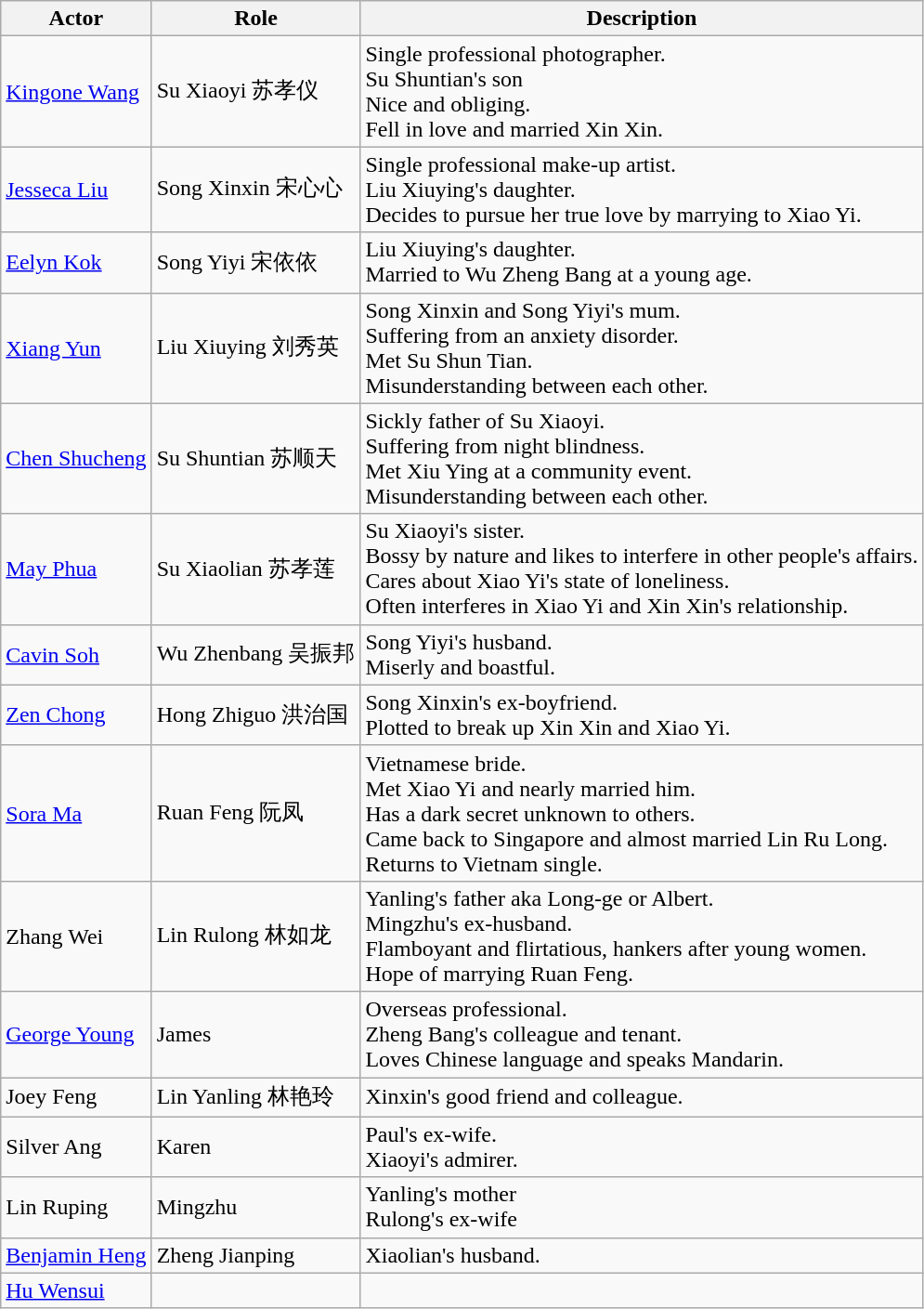<table class="wikitable">
<tr>
<th>Actor</th>
<th>Role</th>
<th>Description</th>
</tr>
<tr>
<td><a href='#'>Kingone Wang</a></td>
<td>Su Xiaoyi 苏孝仪</td>
<td>Single professional photographer.<br>Su Shuntian's son<br>Nice and obliging.<br>Fell in love and married Xin Xin.</td>
</tr>
<tr>
<td><a href='#'>Jesseca Liu</a></td>
<td>Song Xinxin 宋心心</td>
<td>Single professional make-up artist.<br>Liu Xiuying's daughter.<br>Decides to pursue her true love by marrying to Xiao Yi.</td>
</tr>
<tr>
<td><a href='#'>Eelyn Kok</a></td>
<td>Song Yiyi 宋依依</td>
<td>Liu Xiuying's daughter.<br>Married to Wu Zheng Bang at a young age.</td>
</tr>
<tr>
<td><a href='#'>Xiang Yun</a></td>
<td>Liu Xiuying 刘秀英</td>
<td>Song Xinxin and Song Yiyi's mum.<br>Suffering from an anxiety disorder.<br>Met Su Shun Tian.<br> Misunderstanding between each other.</td>
</tr>
<tr>
<td><a href='#'>Chen Shucheng</a></td>
<td>Su Shuntian 苏顺天</td>
<td>Sickly father of Su Xiaoyi.<br>Suffering from night blindness.<br>Met Xiu Ying at a community event.<br>Misunderstanding between each other.</td>
</tr>
<tr>
<td><a href='#'>May Phua</a></td>
<td>Su Xiaolian 苏孝莲</td>
<td>Su Xiaoyi's sister.<br>Bossy by nature and likes to interfere in other people's affairs.<br>Cares about Xiao Yi's state of loneliness.<br>Often interferes in Xiao Yi and Xin Xin's relationship.</td>
</tr>
<tr>
<td><a href='#'>Cavin Soh</a></td>
<td>Wu Zhenbang 吴振邦</td>
<td>Song Yiyi's husband.<br>Miserly and boastful.</td>
</tr>
<tr>
<td><a href='#'>Zen Chong</a></td>
<td>Hong Zhiguo 洪治国</td>
<td>Song Xinxin's ex-boyfriend.<br>Plotted to break up Xin Xin and Xiao Yi.</td>
</tr>
<tr>
<td><a href='#'>Sora Ma</a></td>
<td>Ruan Feng 阮凤</td>
<td>Vietnamese bride.<br>Met Xiao Yi and nearly married him.<br>Has a dark secret unknown to others.<br>Came back to Singapore and almost married Lin Ru Long.<br>Returns to Vietnam single.</td>
</tr>
<tr>
<td>Zhang Wei</td>
<td>Lin Rulong 林如龙</td>
<td>Yanling's father aka Long-ge or Albert.<br>Mingzhu's ex-husband.<br>Flamboyant and flirtatious, hankers after young women.<br>Hope of marrying Ruan Feng.</td>
</tr>
<tr>
<td><a href='#'>George Young</a></td>
<td>James</td>
<td>Overseas professional.<br>Zheng Bang's colleague and tenant.<br> Loves Chinese language and speaks Mandarin.</td>
</tr>
<tr>
<td>Joey Feng</td>
<td>Lin Yanling 林艳玲</td>
<td>Xinxin's good friend and colleague.</td>
</tr>
<tr>
<td>Silver Ang</td>
<td>Karen</td>
<td>Paul's ex-wife.<br>Xiaoyi's admirer.</td>
</tr>
<tr>
<td>Lin Ruping</td>
<td>Mingzhu</td>
<td>Yanling's mother<br>Rulong's ex-wife</td>
</tr>
<tr>
<td><a href='#'>Benjamin Heng</a></td>
<td>Zheng Jianping</td>
<td>Xiaolian's husband.</td>
</tr>
<tr>
<td><a href='#'>Hu Wensui</a></td>
<td></td>
<td></td>
</tr>
</table>
